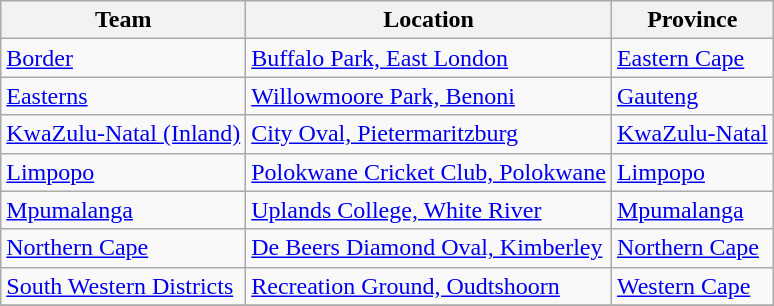<table class="wikitable">
<tr>
<th>Team</th>
<th>Location</th>
<th>Province</th>
</tr>
<tr>
<td><a href='#'>Border</a></td>
<td><a href='#'> Buffalo Park, East London</a></td>
<td><a href='#'>Eastern Cape</a></td>
</tr>
<tr>
<td><a href='#'>Easterns</a></td>
<td><a href='#'> Willowmoore Park, Benoni</a></td>
<td><a href='#'>Gauteng</a></td>
</tr>
<tr>
<td><a href='#'>KwaZulu-Natal (Inland)</a></td>
<td><a href='#'>City Oval, Pietermaritzburg</a></td>
<td><a href='#'>KwaZulu-Natal</a></td>
</tr>
<tr>
<td><a href='#'>Limpopo</a></td>
<td><a href='#'> Polokwane Cricket Club, Polokwane</a></td>
<td><a href='#'>Limpopo</a></td>
</tr>
<tr>
<td><a href='#'>Mpumalanga</a></td>
<td><a href='#'>Uplands College, White River</a></td>
<td><a href='#'>Mpumalanga</a></td>
</tr>
<tr>
<td><a href='#'>Northern Cape</a></td>
<td><a href='#'>De Beers Diamond Oval, Kimberley</a></td>
<td><a href='#'>Northern Cape</a></td>
</tr>
<tr>
<td><a href='#'>South Western Districts</a></td>
<td><a href='#'>Recreation Ground, Oudtshoorn</a></td>
<td><a href='#'>Western Cape</a></td>
</tr>
<tr>
</tr>
</table>
